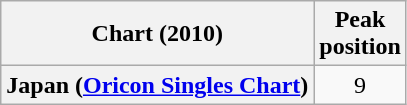<table class="wikitable sortable plainrowheaders" style="text-align:center">
<tr>
<th scope="col">Chart (2010)</th>
<th scope="col">Peak<br> position</th>
</tr>
<tr>
<th scope="row">Japan (<a href='#'>Oricon Singles Chart</a>)</th>
<td>9</td>
</tr>
</table>
